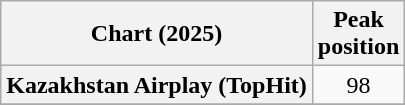<table class="wikitable plainrowheaders" style="text-align:center">
<tr>
<th scope="col">Chart (2025)</th>
<th scope="col">Peak<br>position</th>
</tr>
<tr>
<th scope="row">Kazakhstan Airplay (TopHit)</th>
<td>98</td>
</tr>
<tr>
</tr>
</table>
